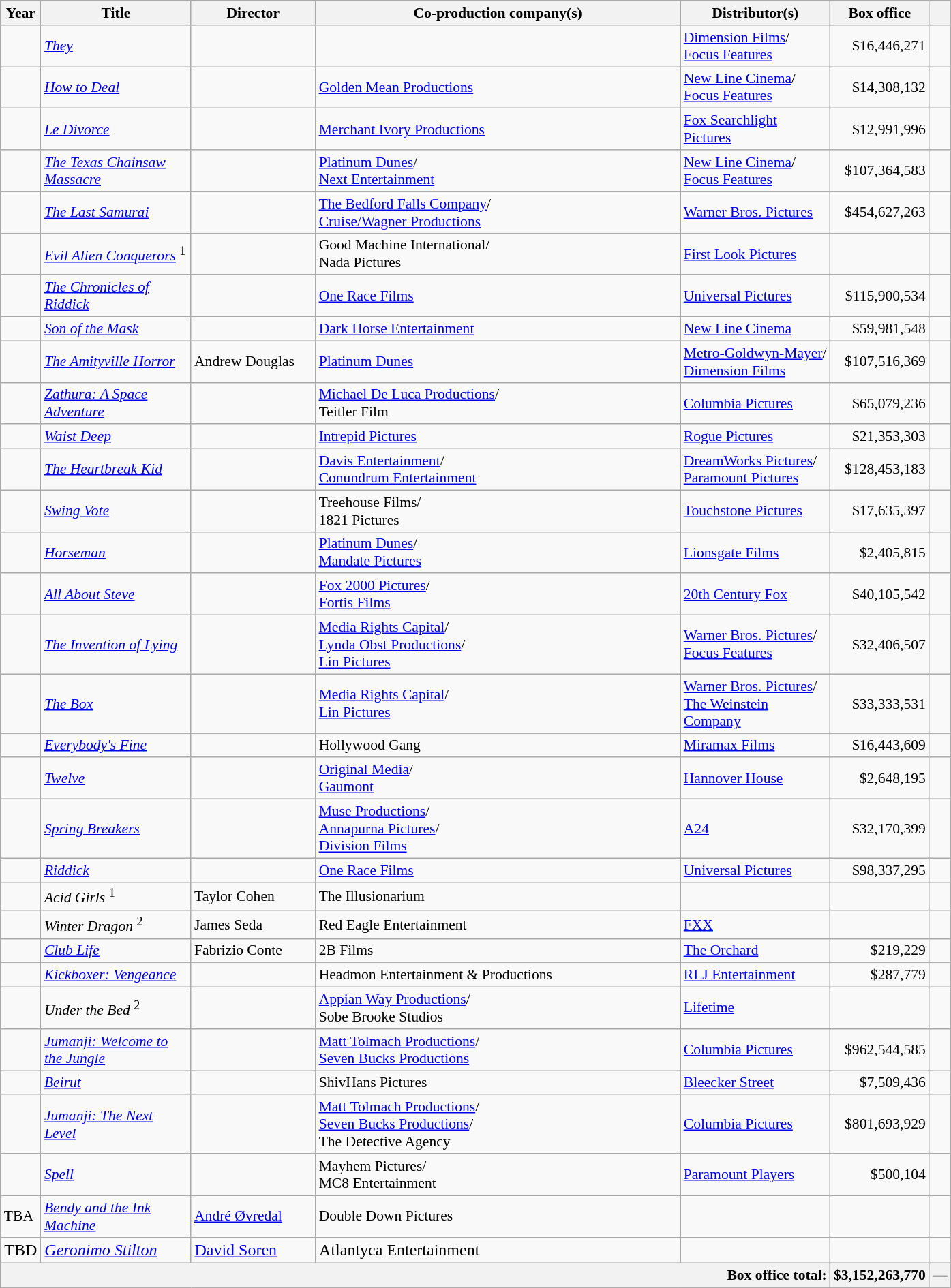<table class="wikitable sortable">
<tr style="font-size:90%">
<th width="30">Year</th>
<th width="140">Title</th>
<th width="115">Director</th>
<th width="350">Co-production company(s)</th>
<th width="140">Distributor(s)</th>
<th width="80">Box office</th>
<th class="unsortable"></th>
</tr>
<tr style="font-size:90%">
<td></td>
<td><em><a href='#'>They</a></em></td>
<td></td>
<td></td>
<td><a href='#'>Dimension Films</a>/<br><a href='#'>Focus Features</a></td>
<td style="text-align:right">$16,446,271</td>
<td style="text-align:center"></td>
</tr>
<tr style="font-size:90%">
<td></td>
<td><em><a href='#'>How to Deal</a></em></td>
<td></td>
<td><a href='#'>Golden Mean Productions</a></td>
<td><a href='#'>New Line Cinema</a>/<br><a href='#'>Focus Features</a></td>
<td style="text-align:right">$14,308,132</td>
<td style="text-align:center"></td>
</tr>
<tr style="font-size:90%">
<td></td>
<td><em><a href='#'>Le Divorce</a></em></td>
<td></td>
<td><a href='#'>Merchant Ivory Productions</a></td>
<td><a href='#'>Fox Searchlight Pictures</a></td>
<td style="text-align:right">$12,991,996</td>
<td style="text-align:center"></td>
</tr>
<tr style="font-size:90%">
<td></td>
<td><em><a href='#'>The Texas Chainsaw Massacre</a></em></td>
<td></td>
<td><a href='#'>Platinum Dunes</a>/<br><a href='#'>Next Entertainment</a></td>
<td><a href='#'>New Line Cinema</a>/<br><a href='#'>Focus Features</a></td>
<td style="text-align:right">$107,364,583</td>
<td style="text-align:center"></td>
</tr>
<tr style="font-size:90%">
<td></td>
<td><em><a href='#'>The Last Samurai</a></em></td>
<td></td>
<td><a href='#'>The Bedford Falls Company</a>/<br><a href='#'>Cruise/Wagner Productions</a></td>
<td><a href='#'>Warner Bros. Pictures</a></td>
<td style="text-align:right">$454,627,263</td>
<td style="text-align:center"></td>
</tr>
<tr style="font-size:90%">
<td></td>
<td><em><a href='#'>Evil Alien Conquerors</a></em> <sup>1</sup></td>
<td></td>
<td>Good Machine International/<br>Nada Pictures</td>
<td><a href='#'>First Look Pictures</a></td>
<td style="text-align:right"></td>
<td style="text-align:center"></td>
</tr>
<tr style="font-size:90%">
<td></td>
<td><em><a href='#'>The Chronicles of Riddick</a></em></td>
<td></td>
<td><a href='#'>One Race Films</a></td>
<td><a href='#'>Universal Pictures</a></td>
<td style="text-align:right">$115,900,534</td>
<td style="text-align:center"></td>
</tr>
<tr style="font-size:90%">
<td></td>
<td><em><a href='#'>Son of the Mask</a></em></td>
<td></td>
<td><a href='#'>Dark Horse Entertainment</a></td>
<td><a href='#'>New Line Cinema</a></td>
<td style="text-align:right">$59,981,548</td>
<td style="text-align:center"></td>
</tr>
<tr style="font-size:90%">
<td></td>
<td><em><a href='#'>The Amityville Horror</a></em></td>
<td>Andrew Douglas</td>
<td><a href='#'>Platinum Dunes</a></td>
<td><a href='#'>Metro-Goldwyn-Mayer</a>/<br><a href='#'>Dimension Films</a></td>
<td style="text-align:right">$107,516,369</td>
<td style="text-align:center"></td>
</tr>
<tr style="font-size:90%">
<td></td>
<td><em><a href='#'>Zathura: A Space Adventure</a></em></td>
<td></td>
<td><a href='#'>Michael De Luca Productions</a>/<br>Teitler Film</td>
<td><a href='#'>Columbia Pictures</a></td>
<td style="text-align:right">$65,079,236</td>
<td style="text-align:center"></td>
</tr>
<tr style="font-size:90%">
<td></td>
<td><em><a href='#'>Waist Deep</a></em></td>
<td></td>
<td><a href='#'>Intrepid Pictures</a></td>
<td><a href='#'>Rogue Pictures</a></td>
<td style="text-align:right">$21,353,303</td>
<td style="text-align:center"></td>
</tr>
<tr style="font-size:90%">
<td></td>
<td><em><a href='#'>The Heartbreak Kid</a></em></td>
<td><br></td>
<td><a href='#'>Davis Entertainment</a>/<br><a href='#'>Conundrum Entertainment</a></td>
<td><a href='#'>DreamWorks Pictures</a>/<br><a href='#'>Paramount Pictures</a></td>
<td style="text-align:right">$128,453,183</td>
<td style="text-align:center"></td>
</tr>
<tr style="font-size:90%">
<td></td>
<td><em><a href='#'>Swing Vote</a></em></td>
<td></td>
<td>Treehouse Films/<br>1821 Pictures</td>
<td><a href='#'>Touchstone Pictures</a></td>
<td style="text-align:right">$17,635,397</td>
<td style="text-align:center"></td>
</tr>
<tr style="font-size:90%">
<td></td>
<td><em><a href='#'>Horseman</a></em></td>
<td></td>
<td><a href='#'>Platinum Dunes</a>/<br><a href='#'>Mandate Pictures</a></td>
<td><a href='#'>Lionsgate Films</a></td>
<td style="text-align:right">$2,405,815</td>
<td style="text-align:center"></td>
</tr>
<tr style="font-size:90%">
<td></td>
<td><em><a href='#'>All About Steve</a></em></td>
<td></td>
<td><a href='#'>Fox 2000 Pictures</a>/<br><a href='#'>Fortis Films</a></td>
<td><a href='#'>20th Century Fox</a></td>
<td style="text-align:right">$40,105,542</td>
<td style="text-align:center"></td>
</tr>
<tr style="font-size:90%">
<td></td>
<td><em><a href='#'>The Invention of Lying</a></em></td>
<td><br></td>
<td><a href='#'>Media Rights Capital</a>/<br><a href='#'>Lynda Obst Productions</a>/<br><a href='#'>Lin Pictures</a></td>
<td><a href='#'>Warner Bros. Pictures</a>/<br><a href='#'>Focus Features</a></td>
<td style="text-align:right">$32,406,507</td>
<td style="text-align:center"></td>
</tr>
<tr style="font-size:90%">
<td></td>
<td><em><a href='#'>The Box</a></em></td>
<td></td>
<td><a href='#'>Media Rights Capital</a>/<br><a href='#'>Lin Pictures</a></td>
<td><a href='#'>Warner Bros. Pictures</a>/<br><a href='#'>The Weinstein Company</a></td>
<td style="text-align:right">$33,333,531</td>
<td style="text-align:center"></td>
</tr>
<tr style="font-size:90%">
<td></td>
<td><em><a href='#'>Everybody's Fine</a></em></td>
<td></td>
<td>Hollywood Gang</td>
<td><a href='#'>Miramax Films</a></td>
<td style="text-align:right">$16,443,609</td>
<td style="text-align:center"></td>
</tr>
<tr style="font-size:90%">
<td></td>
<td><em><a href='#'>Twelve</a></em></td>
<td></td>
<td><a href='#'>Original Media</a>/<br><a href='#'>Gaumont</a></td>
<td><a href='#'>Hannover House</a></td>
<td style="text-align:right">$2,648,195</td>
<td style="text-align:center"></td>
</tr>
<tr style="font-size:90%">
<td></td>
<td><em><a href='#'>Spring Breakers</a></em></td>
<td></td>
<td><a href='#'>Muse Productions</a>/<br><a href='#'>Annapurna Pictures</a>/<br><a href='#'>Division Films</a></td>
<td><a href='#'>A24</a></td>
<td style="text-align:right">$32,170,399</td>
<td style="text-align:center"></td>
</tr>
<tr style="font-size:90%">
<td></td>
<td><em><a href='#'>Riddick</a></em></td>
<td></td>
<td><a href='#'>One Race Films</a></td>
<td><a href='#'>Universal Pictures</a></td>
<td style="text-align:right">$98,337,295</td>
<td style="text-align:center"></td>
</tr>
<tr style="font-size:90%">
<td></td>
<td><em>Acid Girls</em> <sup>1</sup></td>
<td>Taylor Cohen</td>
<td>The Illusionarium</td>
<td></td>
<td style="text-align:right"></td>
<td style="text-align:center"></td>
</tr>
<tr style="font-size:90%">
<td></td>
<td><em>Winter Dragon</em> <sup>2</sup></td>
<td>James Seda</td>
<td>Red Eagle Entertainment</td>
<td><a href='#'>FXX</a></td>
<td style="text-align:right"></td>
<td style="text-align:center"></td>
</tr>
<tr style="font-size:90%">
<td></td>
<td><em><a href='#'>Club Life</a></em></td>
<td>Fabrizio Conte</td>
<td>2B Films</td>
<td><a href='#'>The Orchard</a></td>
<td style="text-align:right">$219,229</td>
<td style="text-align:center"></td>
</tr>
<tr style="font-size:90%">
<td></td>
<td><em><a href='#'>Kickboxer: Vengeance</a></em></td>
<td></td>
<td>Headmon Entertainment & Productions</td>
<td><a href='#'>RLJ Entertainment</a></td>
<td style="text-align:right">$287,779</td>
<td style="text-align:center"></td>
</tr>
<tr style="font-size:90%">
<td></td>
<td><em>Under the Bed</em> <sup>2</sup></td>
<td></td>
<td><a href='#'>Appian Way Productions</a>/<br>Sobe Brooke Studios</td>
<td><a href='#'>Lifetime</a></td>
<td style="text-align:right"></td>
<td style="text-align:center"></td>
</tr>
<tr style="font-size:90%">
<td></td>
<td><em><a href='#'>Jumanji: Welcome to the Jungle</a></em></td>
<td></td>
<td><a href='#'>Matt Tolmach Productions</a>/<br><a href='#'>Seven Bucks Productions</a></td>
<td><a href='#'>Columbia Pictures</a></td>
<td style="text-align:right">$962,544,585</td>
<td style="text-align:center"></td>
</tr>
<tr style="font-size:90%">
<td></td>
<td><em><a href='#'>Beirut</a></em></td>
<td></td>
<td>ShivHans Pictures</td>
<td><a href='#'>Bleecker Street</a></td>
<td style="text-align:right">$7,509,436</td>
<td style="text-align:center"></td>
</tr>
<tr style="font-size:90%">
<td></td>
<td><em><a href='#'>Jumanji: The Next Level</a></em></td>
<td></td>
<td><a href='#'>Matt Tolmach Productions</a>/<br><a href='#'>Seven Bucks Productions</a>/<br>The Detective Agency</td>
<td><a href='#'>Columbia Pictures</a></td>
<td style="text-align:right">$801,693,929</td>
<td style="text-align:center"></td>
</tr>
<tr style="font-size:90%">
<td></td>
<td><em><a href='#'>Spell</a></em></td>
<td></td>
<td>Mayhem Pictures/<br>MC8 Entertainment</td>
<td><a href='#'>Paramount Players</a></td>
<td style="text-align:right">$500,104</td>
<td style="text-align:center"></td>
</tr>
<tr style="font-size:90%">
<td>TBA</td>
<td><em><a href='#'>Bendy and the Ink Machine</a></em></td>
<td><a href='#'>André Øvredal</a></td>
<td>Double Down Pictures</td>
<td style="text-align:right"></td>
<td style="text-align:right"></td>
<td style="text-align:center"></td>
</tr>
<tr>
<td>TBD</td>
<td><em><a href='#'>Geronimo Stilton</a></em></td>
<td><a href='#'>David Soren</a></td>
<td>Atlantyca Entertainment</td>
<td></td>
<td></td>
<td></td>
</tr>
<tr class="sortbottom" style="font-size:90%">
<td colspan="5" style="text-align:right; background:#F2F2F2"><strong>Box office total:</strong></td>
<td style="text-align:right; background:#F2F2F2"><strong>$3,152,263,770</strong></td>
<td style="text-align:center; background:#F2F2F2"><strong>—</strong></td>
</tr>
</table>
